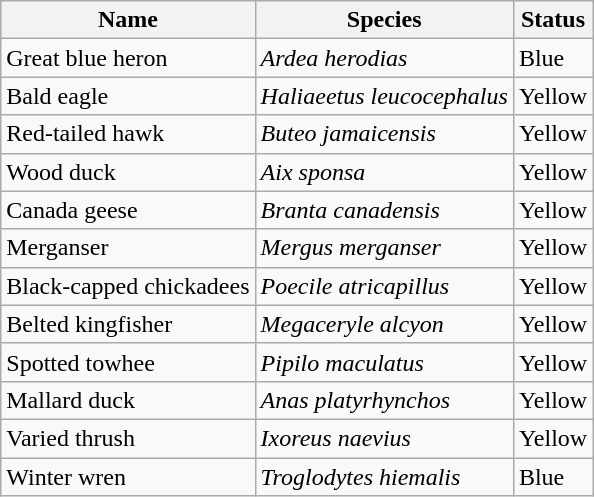<table class="wikitable mw-collapsible sortable mw-collapsed">
<tr>
<th>Name</th>
<th>Species</th>
<th>Status</th>
</tr>
<tr>
<td>Great blue heron</td>
<td><em>Ardea herodias</em></td>
<td>Blue</td>
</tr>
<tr>
<td>Bald eagle</td>
<td><em>Haliaeetus leucocephalus</em></td>
<td>Yellow</td>
</tr>
<tr>
<td>Red-tailed hawk</td>
<td><em>Buteo jamaicensis</em></td>
<td>Yellow</td>
</tr>
<tr>
<td>Wood duck</td>
<td><em>Aix sponsa</em></td>
<td>Yellow</td>
</tr>
<tr>
<td>Canada geese</td>
<td><em>Branta canadensis</em></td>
<td>Yellow</td>
</tr>
<tr>
<td>Merganser</td>
<td><em>Mergus merganser</em></td>
<td>Yellow</td>
</tr>
<tr>
<td>Black-capped chickadees</td>
<td><em>Poecile atricapillus</em></td>
<td>Yellow</td>
</tr>
<tr>
<td>Belted kingfisher</td>
<td><em>Megaceryle alcyon</em></td>
<td>Yellow</td>
</tr>
<tr>
<td>Spotted towhee</td>
<td><em>Pipilo maculatus</em></td>
<td>Yellow</td>
</tr>
<tr>
<td>Mallard duck</td>
<td><em>Anas platyrhynchos</em></td>
<td>Yellow</td>
</tr>
<tr>
<td>Varied thrush</td>
<td><em>Ixoreus naevius</em></td>
<td>Yellow</td>
</tr>
<tr>
<td>Winter wren</td>
<td><em>Troglodytes hiemalis</em></td>
<td>Blue</td>
</tr>
</table>
